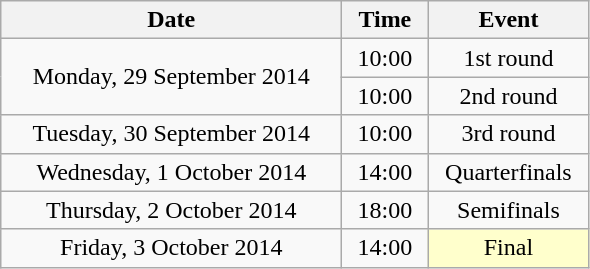<table class = "wikitable" style="text-align:center;">
<tr>
<th width=220>Date</th>
<th width=50>Time</th>
<th width=100>Event</th>
</tr>
<tr>
<td rowspan=2>Monday, 29 September 2014</td>
<td>10:00</td>
<td>1st round</td>
</tr>
<tr>
<td>10:00</td>
<td>2nd round</td>
</tr>
<tr>
<td>Tuesday, 30 September 2014</td>
<td>10:00</td>
<td>3rd round</td>
</tr>
<tr>
<td>Wednesday, 1 October 2014</td>
<td>14:00</td>
<td>Quarterfinals</td>
</tr>
<tr>
<td>Thursday, 2 October 2014</td>
<td>18:00</td>
<td>Semifinals</td>
</tr>
<tr>
<td>Friday, 3 October 2014</td>
<td>14:00</td>
<td bgcolor=ffffcc>Final</td>
</tr>
</table>
